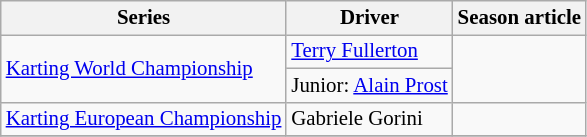<table class="wikitable" style="font-size: 87%;">
<tr>
<th>Series</th>
<th>Driver</th>
<th>Season article</th>
</tr>
<tr>
<td rowspan=2><a href='#'>Karting World Championship</a></td>
<td> <a href='#'>Terry Fullerton</a></td>
<td rowspan=2></td>
</tr>
<tr>
<td>Junior:  <a href='#'>Alain Prost</a></td>
</tr>
<tr>
<td><a href='#'>Karting European Championship</a></td>
<td> Gabriele Gorini</td>
<td></td>
</tr>
<tr>
</tr>
</table>
